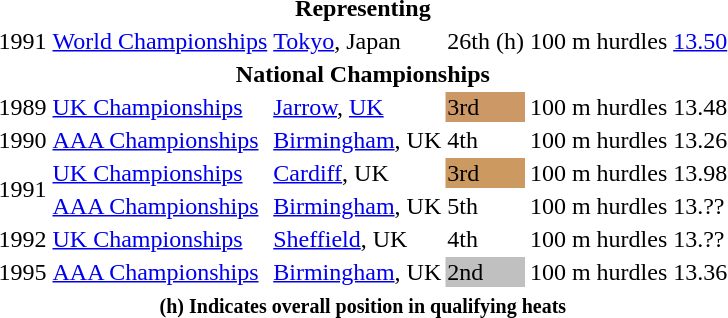<table>
<tr>
<th colspan=6>Representing </th>
</tr>
<tr>
<td>1991</td>
<td><a href='#'>World Championships</a></td>
<td><a href='#'>Tokyo</a>, Japan</td>
<td>26th (h)</td>
<td>100 m hurdles</td>
<td><a href='#'>13.50</a></td>
</tr>
<tr>
<th colspan=6>National Championships</th>
</tr>
<tr>
<td>1989</td>
<td><a href='#'>UK Championships</a></td>
<td><a href='#'>Jarrow</a>, <a href='#'>UK</a></td>
<td bgcolor=cc9966>3rd</td>
<td>100 m hurdles</td>
<td>13.48</td>
</tr>
<tr>
<td>1990</td>
<td><a href='#'>AAA Championships</a></td>
<td><a href='#'>Birmingham</a>, UK</td>
<td>4th</td>
<td>100 m hurdles</td>
<td>13.26</td>
</tr>
<tr>
<td rowspan=2>1991</td>
<td><a href='#'>UK Championships</a></td>
<td><a href='#'>Cardiff</a>, UK</td>
<td bgcolor=cc996>3rd</td>
<td>100 m hurdles</td>
<td>13.98</td>
</tr>
<tr>
<td><a href='#'>AAA Championships</a></td>
<td><a href='#'>Birmingham</a>, UK</td>
<td>5th</td>
<td>100 m hurdles</td>
<td>13.??</td>
</tr>
<tr>
<td>1992</td>
<td><a href='#'>UK Championships</a></td>
<td><a href='#'>Sheffield</a>, UK</td>
<td>4th</td>
<td>100 m hurdles</td>
<td>13.??</td>
</tr>
<tr>
<td>1995</td>
<td><a href='#'>AAA Championships</a></td>
<td><a href='#'>Birmingham</a>, UK</td>
<td bgcolor=silver>2nd</td>
<td>100 m hurdles</td>
<td>13.36</td>
</tr>
<tr>
<th colspan=6><small><strong> (h) Indicates overall position in qualifying heats</strong></small></th>
</tr>
</table>
